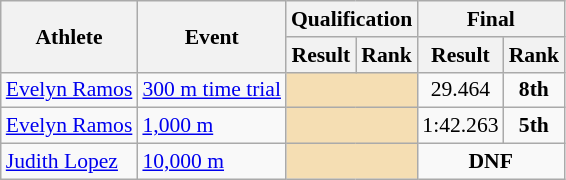<table class="wikitable" border="1" style="font-size:90%">
<tr>
<th rowspan=2>Athlete</th>
<th rowspan=2>Event</th>
<th colspan=2>Qualification</th>
<th colspan=2>Final</th>
</tr>
<tr>
<th>Result</th>
<th>Rank</th>
<th>Result</th>
<th>Rank</th>
</tr>
<tr>
<td><a href='#'>Evelyn Ramos</a></td>
<td><a href='#'>300 m time trial</a></td>
<td bgcolor=wheat colspan="2"></td>
<td align=center>29.464</td>
<td align=center><strong>8th</strong></td>
</tr>
<tr>
<td><a href='#'>Evelyn Ramos</a></td>
<td><a href='#'>1,000 m</a></td>
<td bgcolor=wheat colspan="2"></td>
<td align=center>1:42.263</td>
<td align=center><strong>5th</strong></td>
</tr>
<tr>
<td><a href='#'>Judith Lopez</a></td>
<td><a href='#'>10,000 m</a></td>
<td bgcolor=wheat colspan="2"></td>
<td align=center colspan=2><strong>DNF</strong></td>
</tr>
</table>
